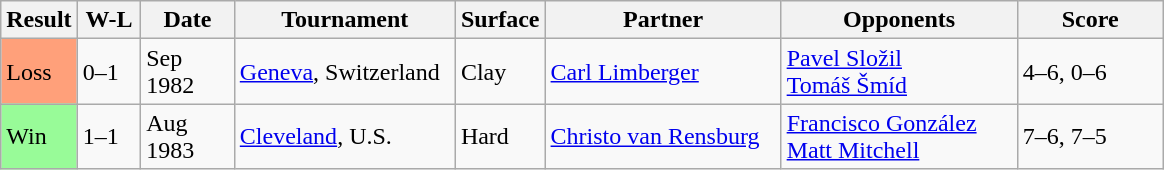<table class="sortable wikitable">
<tr>
<th style="width:40px">Result</th>
<th style="width:35px" class="unsortable">W-L</th>
<th style="width:55px">Date</th>
<th style="width:140px">Tournament</th>
<th style="width:50px">Surface</th>
<th style="width:150px">Partner</th>
<th style="width:150px">Opponents</th>
<th style="width:90px" class="unsortable">Score</th>
</tr>
<tr>
<td style="background:#ffa07a;">Loss</td>
<td>0–1</td>
<td>Sep 1982</td>
<td><a href='#'>Geneva</a>, Switzerland</td>
<td>Clay</td>
<td> <a href='#'>Carl Limberger</a></td>
<td> <a href='#'>Pavel Složil</a> <br>  <a href='#'>Tomáš Šmíd</a></td>
<td>4–6, 0–6</td>
</tr>
<tr>
<td style="background:#98fb98;">Win</td>
<td>1–1</td>
<td>Aug 1983</td>
<td><a href='#'>Cleveland</a>, U.S.</td>
<td>Hard</td>
<td> <a href='#'>Christo van Rensburg</a></td>
<td> <a href='#'>Francisco González</a> <br>  <a href='#'>Matt Mitchell</a></td>
<td>7–6, 7–5</td>
</tr>
</table>
